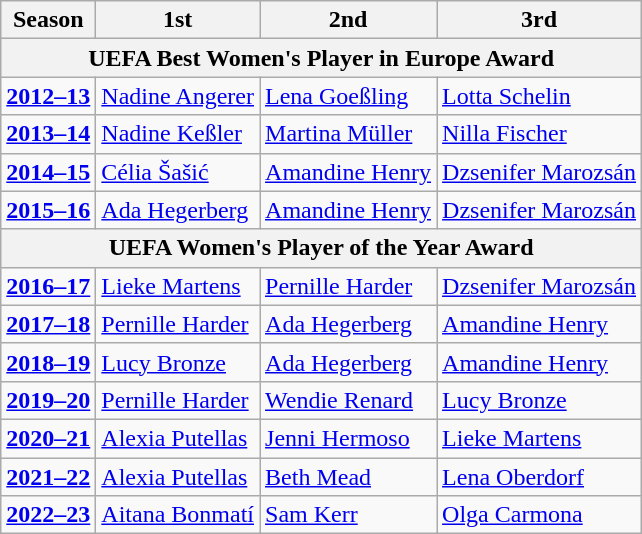<table class="wikitable">
<tr>
<th>Season</th>
<th>1st</th>
<th>2nd</th>
<th>3rd</th>
</tr>
<tr>
<th colspan="4">UEFA Best Women's Player in Europe Award</th>
</tr>
<tr>
<td style="text-align:center"><strong><a href='#'>2012–13</a></strong></td>
<td> <a href='#'>Nadine Angerer</a> </td>
<td> <a href='#'>Lena Goeßling</a> </td>
<td> <a href='#'>Lotta Schelin</a> </td>
</tr>
<tr>
<td style="text-align:center"><strong><a href='#'>2013–14</a></strong></td>
<td> <a href='#'>Nadine Keßler</a> </td>
<td> <a href='#'>Martina Müller</a> </td>
<td> <a href='#'>Nilla Fischer</a> </td>
</tr>
<tr>
<td style="text-align:center"><strong><a href='#'>2014–15</a></strong></td>
<td> <a href='#'>Célia Šašić</a> </td>
<td> <a href='#'>Amandine Henry</a> </td>
<td> <a href='#'>Dzsenifer Marozsán</a> </td>
</tr>
<tr>
<td style="text-align:center"><strong><a href='#'>2015–16</a></strong></td>
<td> <a href='#'>Ada Hegerberg</a>  </td>
<td> <a href='#'>Amandine Henry</a> </td>
<td> <a href='#'>Dzsenifer Marozsán</a> </td>
</tr>
<tr>
<th colspan="5">UEFA Women's Player of the Year Award</th>
</tr>
<tr>
<td style="text-align:center"><strong><a href='#'>2016–17</a></strong></td>
<td> <a href='#'>Lieke Martens</a> </td>
<td> <a href='#'>Pernille Harder</a> </td>
<td> <a href='#'>Dzsenifer Marozsán</a> </td>
</tr>
<tr>
<td style="text-align:center"><strong><a href='#'>2017–18</a></strong></td>
<td> <a href='#'>Pernille Harder</a> </td>
<td> <a href='#'>Ada Hegerberg</a> </td>
<td> <a href='#'>Amandine Henry</a> </td>
</tr>
<tr>
<td style="text-align:center"><strong><a href='#'>2018–19</a></strong></td>
<td> <a href='#'>Lucy Bronze</a> </td>
<td> <a href='#'>Ada Hegerberg</a> </td>
<td> <a href='#'>Amandine Henry</a> </td>
</tr>
<tr>
<td style="text-align:center"><strong><a href='#'>2019–20</a></strong></td>
<td> <a href='#'>Pernille Harder</a> </td>
<td> <a href='#'>Wendie Renard</a> </td>
<td> <a href='#'>Lucy Bronze</a> </td>
</tr>
<tr>
<td style="text-align:center"><strong><a href='#'>2020–21</a></strong></td>
<td> <a href='#'>Alexia Putellas</a> </td>
<td> <a href='#'>Jenni Hermoso</a> </td>
<td> <a href='#'>Lieke Martens</a> </td>
</tr>
<tr>
<td style="text-align:center"><strong><a href='#'>2021–22</a></strong></td>
<td> <a href='#'>Alexia Putellas</a> </td>
<td> <a href='#'>Beth Mead</a> </td>
<td> <a href='#'>Lena Oberdorf</a> </td>
</tr>
<tr>
<td style="text-align:center"><strong><a href='#'>2022–23</a></strong></td>
<td> <a href='#'>Aitana Bonmatí</a> </td>
<td> <a href='#'>Sam Kerr</a> </td>
<td> <a href='#'>Olga Carmona</a> </td>
</tr>
</table>
